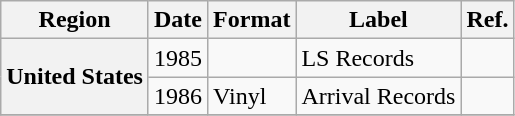<table class="wikitable plainrowheaders">
<tr>
<th scope="col">Region</th>
<th scope="col">Date</th>
<th scope="col">Format</th>
<th scope="col">Label</th>
<th scope="col">Ref.</th>
</tr>
<tr>
<th scope="row" rowspan="2">United States</th>
<td>1985</td>
<td></td>
<td>LS Records</td>
<td></td>
</tr>
<tr>
<td>1986</td>
<td>Vinyl</td>
<td>Arrival Records</td>
<td></td>
</tr>
<tr>
</tr>
</table>
